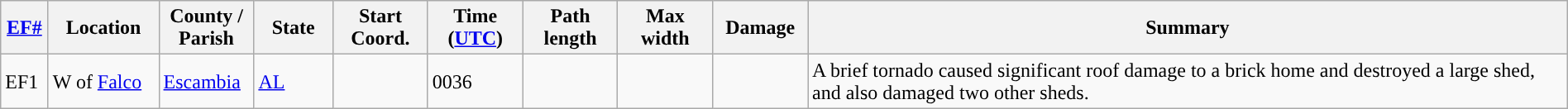<table class="wikitable sortable" style="width:100%;">
<tr>
<th scope="col"  style="width:3%; text-align:center;"><a href='#'>EF#</a></th>
<th scope="col"  style="width:7%; text-align:center;" class="unsortable">Location</th>
<th scope="col"  style="width:6%; text-align:center;" class="unsortable">County / Parish</th>
<th scope="col"  style="width:5%; text-align:center;">State</th>
<th scope="col"  style="width:6%; text-align:center;">Start Coord.</th>
<th scope="col"  style="width:6%; text-align:center;">Time (<a href='#'>UTC</a>)</th>
<th scope="col"  style="width:6%; text-align:center;">Path length</th>
<th scope="col"  style="width:6%; text-align:center;">Max width</th>
<th scope="col"  style="width:6%; text-align:center;">Damage</th>
<th scope="col" class="unsortable" style="width:48%; text-align:center;">Summary</th>
</tr>
<tr>
<td>EF1</td>
<td>W of <a href='#'>Falco</a></td>
<td><a href='#'>Escambia</a></td>
<td><a href='#'>AL</a></td>
<td></td>
<td>0036</td>
<td></td>
<td></td>
<td></td>
<td>A brief tornado caused significant roof damage to a brick home and destroyed a large shed, and also damaged two other sheds.</td>
</tr>
</table>
